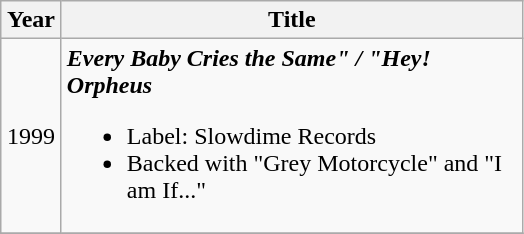<table class="wikitable">
<tr>
<th width="33">Year</th>
<th width="300">Title</th>
</tr>
<tr>
<td align="center">1999</td>
<td><strong><em>Every Baby Cries the Same" / "Hey! Orpheus</em></strong><br><ul><li>Label: Slowdime Records</li><li>Backed with "Grey Motorcycle" and "I am If..."</li></ul></td>
</tr>
<tr>
</tr>
</table>
